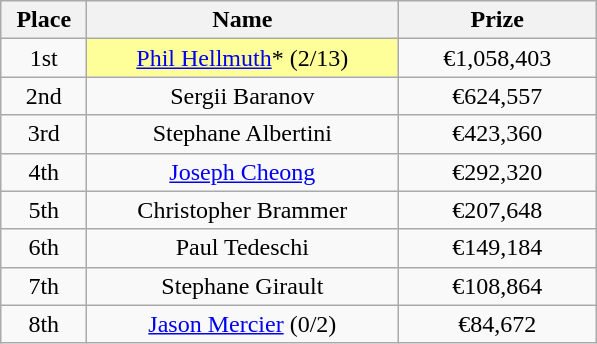<table class="wikitable">
<tr>
<th width="50">Place</th>
<th width="200">Name</th>
<th width="125">Prize</th>
</tr>
<tr>
<td align="center">1st</td>
<td align="center" bgcolor="#FFFF99"><a href='#'>Phil Hellmuth</a>* (2/13)</td>
<td align="center">€1,058,403</td>
</tr>
<tr>
<td align="center">2nd</td>
<td align="center">Sergii Baranov</td>
<td align="center">€624,557</td>
</tr>
<tr>
<td align="center">3rd</td>
<td align="center">Stephane Albertini</td>
<td align="center">€423,360</td>
</tr>
<tr>
<td align="center">4th</td>
<td align="center"><a href='#'>Joseph Cheong</a></td>
<td align="center">€292,320</td>
</tr>
<tr>
<td align="center">5th</td>
<td align="center">Christopher Brammer</td>
<td align="center">€207,648</td>
</tr>
<tr>
<td align="center">6th</td>
<td align="center">Paul Tedeschi</td>
<td align="center">€149,184</td>
</tr>
<tr>
<td align="center">7th</td>
<td align="center">Stephane Girault</td>
<td align="center">€108,864</td>
</tr>
<tr>
<td align="center">8th</td>
<td align="center"><a href='#'>Jason Mercier</a> (0/2)</td>
<td align="center">€84,672</td>
</tr>
</table>
